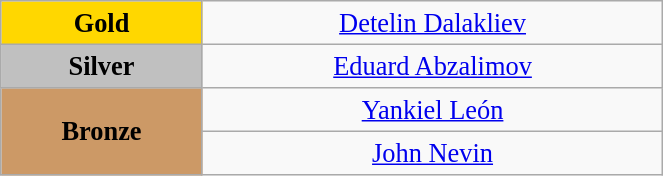<table class="wikitable" style=" text-align:center; font-size:110%;" width="35%">
<tr>
<td bgcolor="gold"><strong>Gold</strong></td>
<td><a href='#'>Detelin Dalakliev</a><br><em></em></td>
</tr>
<tr>
<td bgcolor="silver"><strong>Silver</strong></td>
<td><a href='#'>Eduard Abzalimov</a><br><em></em></td>
</tr>
<tr>
<td rowspan="2" bgcolor="#cc9966"><strong>Bronze</strong></td>
<td><a href='#'>Yankiel León</a><br><em></em></td>
</tr>
<tr>
<td><a href='#'>John Nevin</a><br><em></em></td>
</tr>
</table>
